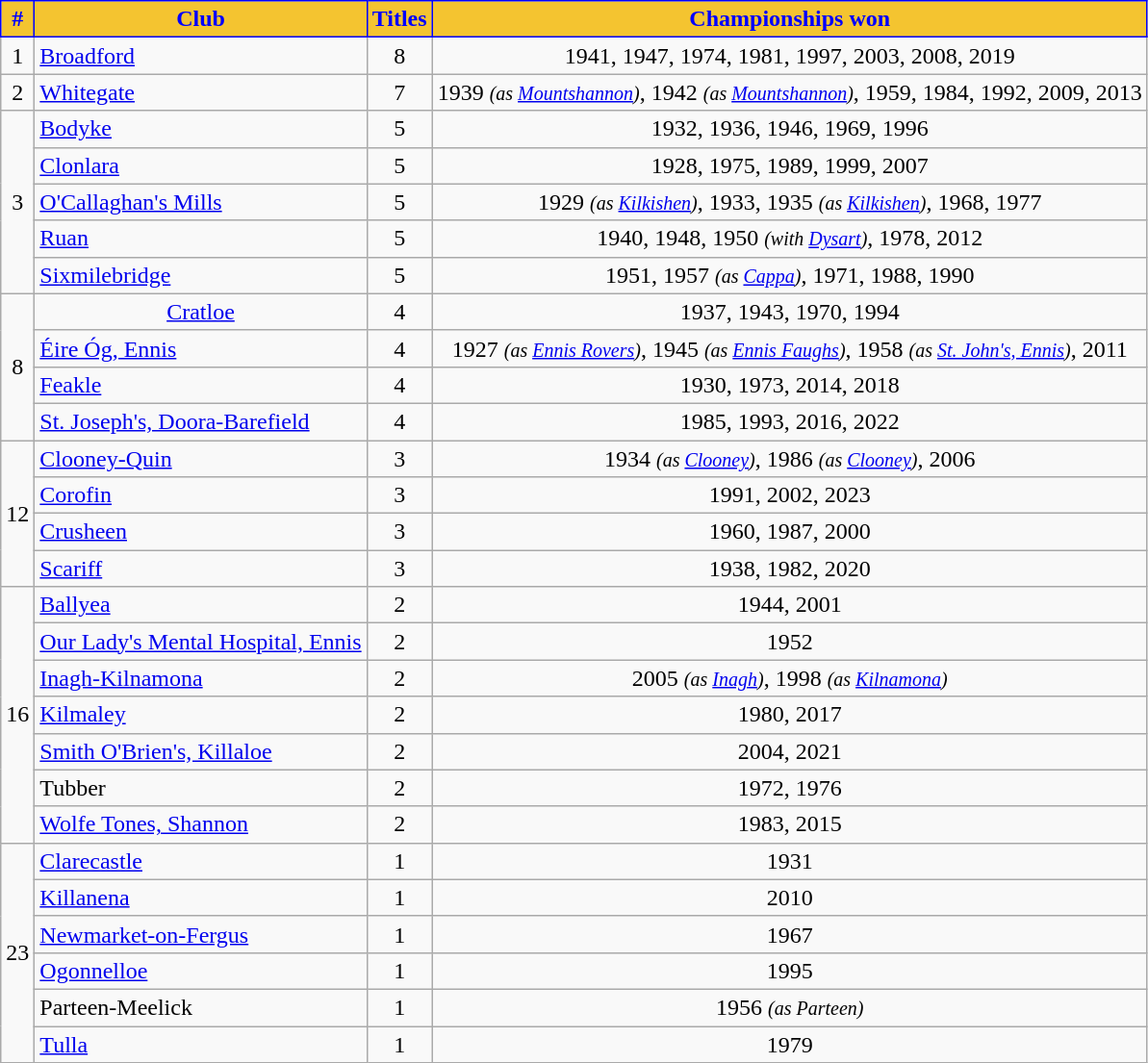<table class="wikitable sortable" style="text-align:center;">
<tr>
<th style="background:#F4C430;color:blue;border:1px solid blue ">#</th>
<th style="background:#F4C430;color:blue;border:1px solid blue ">Club</th>
<th style="background:#F4C430;color:blue;border:1px solid blue ">Titles</th>
<th style="background:#F4C430;color:blue;border:1px solid blue ">Championships won</th>
</tr>
<tr>
<td>1</td>
<td style="text-align:left;"> <a href='#'>Broadford</a></td>
<td>8</td>
<td>1941, 1947, 1974, 1981, 1997, 2003, 2008, 2019</td>
</tr>
<tr>
<td>2</td>
<td style="text-align:left;"> <a href='#'>Whitegate</a></td>
<td>7</td>
<td>1939 <em><small>(as <a href='#'>Mountshannon</a>)</small></em>, 1942 <em><small>(as <a href='#'>Mountshannon</a>)</small></em>, 1959, 1984, 1992, 2009, 2013</td>
</tr>
<tr>
<td rowspan="5">3</td>
<td style="text-align:left;"> <a href='#'>Bodyke</a></td>
<td>5</td>
<td>1932, 1936, 1946, 1969, 1996</td>
</tr>
<tr>
<td style="text-align:left;"> <a href='#'>Clonlara</a></td>
<td>5</td>
<td>1928, 1975, 1989, 1999, 2007</td>
</tr>
<tr>
<td style="text-align:left;"> <a href='#'>O'Callaghan's Mills</a></td>
<td>5</td>
<td>1929 <em><small>(as <a href='#'>Kilkishen</a>)</small></em>, 1933, 1935 <em><small>(as <a href='#'>Kilkishen</a>)</small></em>, 1968, 1977</td>
</tr>
<tr>
<td style="text-align:left;"> <a href='#'>Ruan</a></td>
<td>5</td>
<td>1940, 1948, 1950 <em><small>(with <a href='#'>Dysart</a>)</small></em>, 1978, 2012</td>
</tr>
<tr>
<td style="text-align:left;"> <a href='#'>Sixmilebridge</a></td>
<td>5</td>
<td>1951, 1957 <em><small>(as <a href='#'>Cappa</a>)</small></em>, 1971, 1988, 1990</td>
</tr>
<tr>
<td rowspan="4" style="text-align:center;">8</td>
<td> <a href='#'>Cratloe</a></td>
<td>4</td>
<td>1937, 1943, 1970, 1994</td>
</tr>
<tr>
<td style="text-align:left;"> <a href='#'>Éire Óg, Ennis</a></td>
<td>4</td>
<td>1927 <em><small>(as <a href='#'>Ennis Rovers</a>)</small></em>, 1945 <em><small>(as <a href='#'>Ennis Faughs</a>)</small></em>, 1958 <em><small>(as <a href='#'>St. John's, Ennis</a>)</small></em>, 2011</td>
</tr>
<tr>
<td style="text-align:left;"> <a href='#'>Feakle</a></td>
<td>4</td>
<td>1930, 1973, 2014, 2018</td>
</tr>
<tr>
<td style="text-align:left;"> <a href='#'>St. Joseph's, Doora-Barefield</a></td>
<td>4</td>
<td>1985, 1993, 2016, 2022</td>
</tr>
<tr>
<td rowspan="4">12</td>
<td style="text-align:left;"> <a href='#'>Clooney-Quin</a></td>
<td>3</td>
<td>1934 <em><small>(as <a href='#'>Clooney</a>)</small></em>, 1986 <em><small>(as <a href='#'>Clooney</a>)</small></em>, 2006</td>
</tr>
<tr>
<td style="text-align:left;"> <a href='#'>Corofin</a></td>
<td>3</td>
<td>1991, 2002, 2023</td>
</tr>
<tr>
<td style="text-align:left;"> <a href='#'>Crusheen</a></td>
<td>3</td>
<td>1960, 1987, 2000</td>
</tr>
<tr>
<td style="text-align:left;"> <a href='#'>Scariff</a></td>
<td>3</td>
<td>1938, 1982, 2020</td>
</tr>
<tr>
<td rowspan="7">16</td>
<td style="text-align:left;"> <a href='#'>Ballyea</a></td>
<td>2</td>
<td>1944, 2001</td>
</tr>
<tr>
<td style="text-align:left;"><a href='#'>Our Lady's Mental Hospital, Ennis</a></td>
<td>2</td>
<td>1952</td>
</tr>
<tr>
<td style="text-align:left;"> <a href='#'>Inagh-Kilnamona</a></td>
<td>2</td>
<td>2005 <em><small>(as <a href='#'>Inagh</a>)</small></em>, 1998 <em><small>(as <a href='#'>Kilnamona</a>)</small></em></td>
</tr>
<tr>
<td style="text-align:left;"> <a href='#'>Kilmaley</a></td>
<td>2</td>
<td>1980, 2017</td>
</tr>
<tr>
<td style="text-align:left;"> <a href='#'>Smith O'Brien's, Killaloe</a></td>
<td>2</td>
<td>2004, 2021</td>
</tr>
<tr>
<td style="text-align:left;"> Tubber</td>
<td>2</td>
<td>1972, 1976</td>
</tr>
<tr>
<td style="text-align:left;"> <a href='#'>Wolfe Tones, Shannon</a></td>
<td>2</td>
<td>1983, 2015</td>
</tr>
<tr>
<td rowspan="6">23</td>
<td style="text-align:left;"> <a href='#'>Clarecastle</a></td>
<td>1</td>
<td>1931</td>
</tr>
<tr>
<td style="text-align:left;"> <a href='#'>Killanena</a></td>
<td>1</td>
<td>2010</td>
</tr>
<tr>
<td style="text-align:left;"> <a href='#'>Newmarket-on-Fergus</a></td>
<td>1</td>
<td>1967</td>
</tr>
<tr>
<td style="text-align:left;"> <a href='#'>Ogonnelloe</a></td>
<td>1</td>
<td>1995</td>
</tr>
<tr>
<td style="text-align:left;"> Parteen-Meelick</td>
<td>1</td>
<td>1956 <em><small>(as Parteen)</small></em></td>
</tr>
<tr>
<td style="text-align:left;"> <a href='#'>Tulla</a></td>
<td>1</td>
<td>1979</td>
</tr>
</table>
